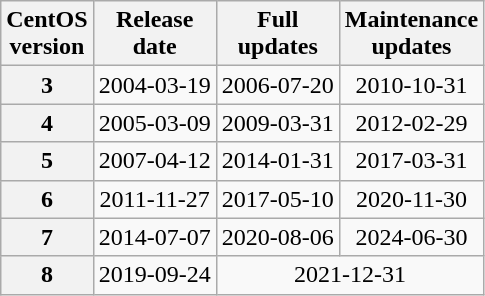<table class="wikitable" style="text-align: center;">
<tr>
<th scope="col">CentOS<br>version</th>
<th scope="col">Release<br>date</th>
<th scope="col">Full<br>updates</th>
<th scope="col">Maintenance<br>updates</th>
</tr>
<tr>
<th scope="row">3</th>
<td>2004-03-19</td>
<td>2006-07-20</td>
<td>2010-10-31 </td>
</tr>
<tr>
<th scope="row">4</th>
<td>2005-03-09</td>
<td>2009-03-31</td>
<td>2012-02-29</td>
</tr>
<tr>
<th scope="row">5</th>
<td>2007-04-12</td>
<td>2014-01-31</td>
<td>2017-03-31</td>
</tr>
<tr>
<th scope="row">6</th>
<td>2011-11-27</td>
<td>2017-05-10</td>
<td>2020-11-30</td>
</tr>
<tr>
<th scope="row">7</th>
<td>2014-07-07</td>
<td>2020-08-06</td>
<td>2024-06-30</td>
</tr>
<tr>
<th scope="row">8</th>
<td>2019-09-24</td>
<td colspan="2">2021-12-31</td>
</tr>
</table>
